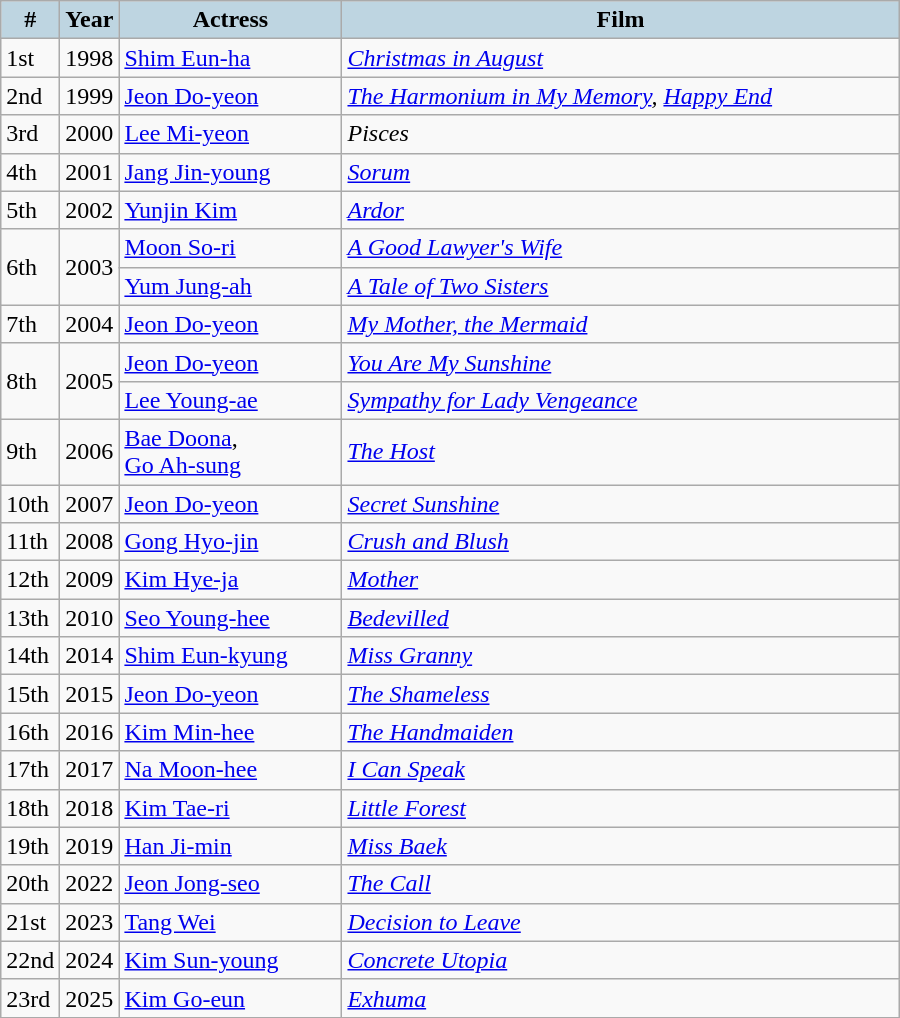<table class="wikitable" style="width:600px">
<tr>
<th style="background:#BED5E1; width:10px">#</th>
<th style="background:#BED5E1; width:10px">Year</th>
<th style="background:#BED5E1;">Actress</th>
<th style="background:#BED5E1;">Film</th>
</tr>
<tr>
<td>1st</td>
<td>1998</td>
<td><a href='#'>Shim Eun-ha</a></td>
<td><em><a href='#'>Christmas in August</a></em></td>
</tr>
<tr>
<td>2nd</td>
<td>1999</td>
<td><a href='#'>Jeon Do-yeon</a></td>
<td><em><a href='#'>The Harmonium in My Memory</a>, <a href='#'>Happy End</a></em></td>
</tr>
<tr>
<td>3rd</td>
<td>2000</td>
<td><a href='#'>Lee Mi-yeon</a></td>
<td><em>Pisces</em></td>
</tr>
<tr>
<td>4th</td>
<td>2001</td>
<td><a href='#'>Jang Jin-young</a></td>
<td><em><a href='#'>Sorum</a></em></td>
</tr>
<tr>
<td>5th</td>
<td>2002</td>
<td><a href='#'>Yunjin Kim</a></td>
<td><em><a href='#'>Ardor</a></em></td>
</tr>
<tr>
<td rowspan=2>6th</td>
<td rowspan=2>2003</td>
<td><a href='#'>Moon So-ri</a></td>
<td><em><a href='#'>A Good Lawyer's Wife</a></em></td>
</tr>
<tr>
<td><a href='#'>Yum Jung-ah</a></td>
<td><em><a href='#'>A Tale of Two Sisters</a></em></td>
</tr>
<tr>
<td>7th</td>
<td>2004</td>
<td><a href='#'>Jeon Do-yeon</a></td>
<td><em><a href='#'>My Mother, the Mermaid</a></em></td>
</tr>
<tr>
<td rowspan=2>8th</td>
<td rowspan=2>2005</td>
<td><a href='#'>Jeon Do-yeon</a></td>
<td><em><a href='#'>You Are My Sunshine</a></em></td>
</tr>
<tr>
<td><a href='#'>Lee Young-ae</a></td>
<td><em><a href='#'>Sympathy for Lady Vengeance</a></em></td>
</tr>
<tr>
<td>9th</td>
<td>2006</td>
<td><a href='#'>Bae Doona</a>, <br> <a href='#'>Go Ah-sung</a></td>
<td><em><a href='#'>The Host</a></em></td>
</tr>
<tr>
<td>10th</td>
<td>2007</td>
<td><a href='#'>Jeon Do-yeon</a></td>
<td><em><a href='#'>Secret Sunshine</a></em></td>
</tr>
<tr>
<td>11th</td>
<td>2008</td>
<td><a href='#'>Gong Hyo-jin</a></td>
<td><em><a href='#'>Crush and Blush</a></em></td>
</tr>
<tr>
<td>12th</td>
<td>2009</td>
<td><a href='#'>Kim Hye-ja</a></td>
<td><em><a href='#'>Mother</a></em></td>
</tr>
<tr>
<td>13th</td>
<td>2010</td>
<td><a href='#'>Seo Young-hee</a></td>
<td><em><a href='#'>Bedevilled</a></em></td>
</tr>
<tr>
<td>14th</td>
<td>2014</td>
<td><a href='#'>Shim Eun-kyung</a></td>
<td><em><a href='#'>Miss Granny</a></em></td>
</tr>
<tr>
<td>15th</td>
<td>2015</td>
<td><a href='#'>Jeon Do-yeon</a></td>
<td><em><a href='#'>The Shameless</a></em></td>
</tr>
<tr>
<td>16th</td>
<td>2016</td>
<td><a href='#'>Kim Min-hee</a></td>
<td><em><a href='#'>The Handmaiden</a></em></td>
</tr>
<tr>
<td>17th</td>
<td>2017</td>
<td><a href='#'>Na Moon-hee</a></td>
<td><em><a href='#'>I Can Speak</a></em></td>
</tr>
<tr>
<td>18th</td>
<td>2018</td>
<td><a href='#'>Kim Tae-ri</a></td>
<td><em><a href='#'>Little Forest</a></em></td>
</tr>
<tr>
<td>19th</td>
<td>2019</td>
<td><a href='#'>Han Ji-min</a></td>
<td><em><a href='#'>Miss Baek</a></em></td>
</tr>
<tr>
<td>20th</td>
<td>2022</td>
<td><a href='#'>Jeon Jong-seo</a></td>
<td><em><a href='#'>The Call</a></em></td>
</tr>
<tr>
<td>21st</td>
<td>2023</td>
<td><a href='#'>Tang Wei</a></td>
<td><em><a href='#'>Decision to Leave</a></em></td>
</tr>
<tr>
<td>22nd</td>
<td>2024</td>
<td><a href='#'>Kim Sun-young</a></td>
<td><em><a href='#'>Concrete Utopia</a></em></td>
</tr>
<tr>
<td>23rd</td>
<td>2025</td>
<td><a href='#'>Kim Go-eun</a></td>
<td><em><a href='#'>Exhuma</a></em></td>
</tr>
</table>
